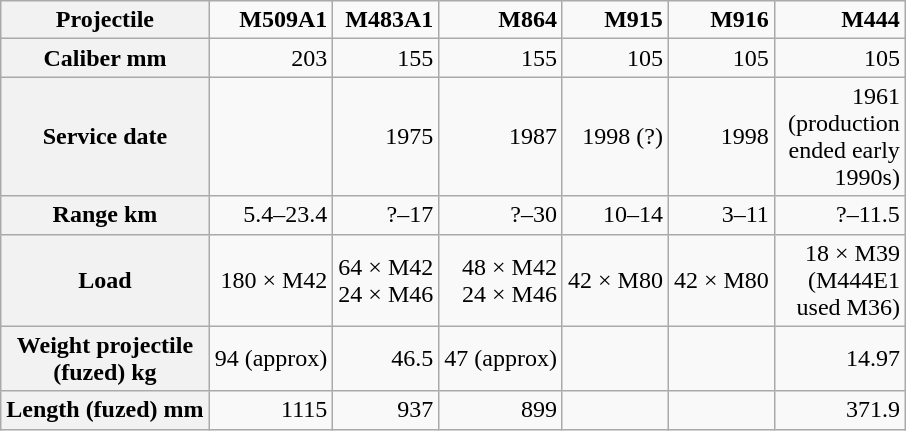<table class=wikitable style=text-align:right;>
<tr>
<th>Projectile</th>
<td><strong>M509A1</strong></td>
<td><strong>M483A1</strong></td>
<td><strong>M864</strong></td>
<td><strong>M915</strong></td>
<td><strong>M916</strong></td>
<td style=width:5em><strong>M444</strong></td>
</tr>
<tr>
<th>Caliber  mm</th>
<td>203</td>
<td>155</td>
<td>155</td>
<td>105</td>
<td>105</td>
<td>105</td>
</tr>
<tr>
<th>Service date</th>
<td></td>
<td>1975</td>
<td>1987</td>
<td>1998 (?)</td>
<td>1998</td>
<td>1961 <br>(production ended early 1990s)</td>
</tr>
<tr>
<th>Range km</th>
<td>5.4–23.4</td>
<td>?–17</td>
<td>?–30</td>
<td>10–14</td>
<td>3–11</td>
<td>?–11.5</td>
</tr>
<tr>
<th>Load</th>
<td>180 × M42</td>
<td>64 × M42 <br> 24 × M46</td>
<td>48 × M42 <br> 24 × M46</td>
<td>42 × M80</td>
<td>42 × M80</td>
<td>18 × M39  <br> (M444E1 used M36)</td>
</tr>
<tr>
<th>Weight projectile <br> (fuzed) kg</th>
<td>94 (approx)</td>
<td>46.5</td>
<td>47 (approx)</td>
<td></td>
<td></td>
<td>14.97</td>
</tr>
<tr>
<th>Length (fuzed) mm</th>
<td>1115</td>
<td>937</td>
<td>899</td>
<td></td>
<td></td>
<td>371.9</td>
</tr>
</table>
